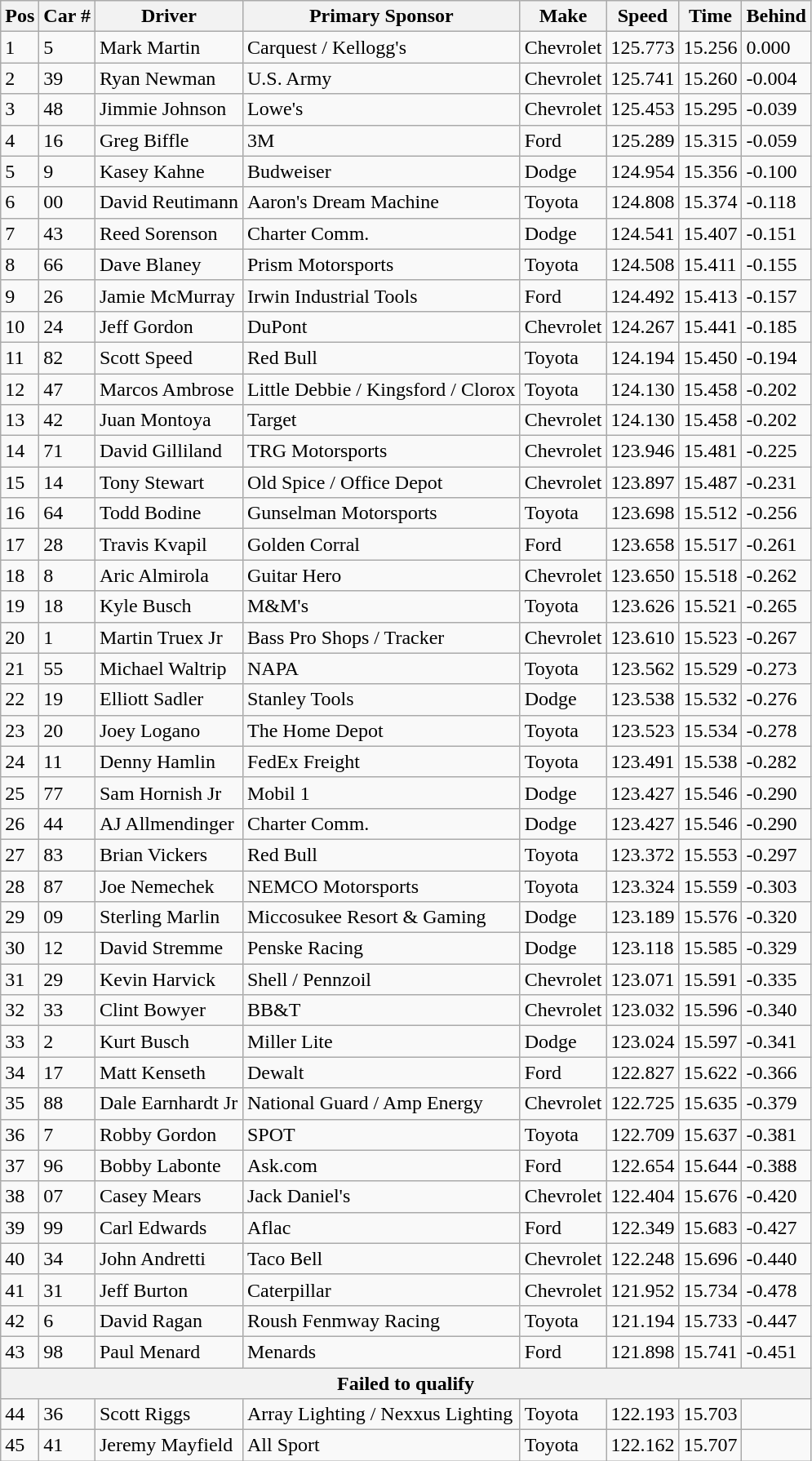<table class="wikitable sortable">
<tr>
<th colspan="1" rowspan="1">Pos</th>
<th colspan="1" rowspan="1">Car #</th>
<th colspan="1" rowspan="1">Driver</th>
<th colspan="1" rowspan="1">Primary Sponsor</th>
<th colspan="1" rowspan="1">Make</th>
<th colspan="1" rowspan="1">Speed</th>
<th colspan="1" rowspan="1">Time</th>
<th colspan="1" rowspan="1">Behind</th>
</tr>
<tr>
<td>1</td>
<td>5</td>
<td>Mark Martin</td>
<td>Carquest / Kellogg's</td>
<td>Chevrolet</td>
<td>125.773</td>
<td>15.256</td>
<td>0.000</td>
</tr>
<tr>
<td>2</td>
<td>39</td>
<td>Ryan Newman</td>
<td>U.S. Army</td>
<td>Chevrolet</td>
<td>125.741</td>
<td>15.260</td>
<td>-0.004</td>
</tr>
<tr>
<td>3</td>
<td>48</td>
<td>Jimmie Johnson</td>
<td>Lowe's</td>
<td>Chevrolet</td>
<td>125.453</td>
<td>15.295</td>
<td>-0.039</td>
</tr>
<tr>
<td>4</td>
<td>16</td>
<td>Greg Biffle</td>
<td>3M</td>
<td>Ford</td>
<td>125.289</td>
<td>15.315</td>
<td>-0.059</td>
</tr>
<tr>
<td>5</td>
<td>9</td>
<td>Kasey Kahne</td>
<td>Budweiser</td>
<td>Dodge</td>
<td>124.954</td>
<td>15.356</td>
<td>-0.100</td>
</tr>
<tr>
<td>6</td>
<td>00</td>
<td>David Reutimann</td>
<td>Aaron's Dream Machine</td>
<td>Toyota</td>
<td>124.808</td>
<td>15.374</td>
<td>-0.118</td>
</tr>
<tr>
<td>7</td>
<td>43</td>
<td>Reed Sorenson</td>
<td>Charter Comm.</td>
<td>Dodge</td>
<td>124.541</td>
<td>15.407</td>
<td>-0.151</td>
</tr>
<tr>
<td>8</td>
<td>66</td>
<td>Dave Blaney</td>
<td>Prism Motorsports</td>
<td>Toyota</td>
<td>124.508</td>
<td>15.411</td>
<td>-0.155</td>
</tr>
<tr>
<td>9</td>
<td>26</td>
<td>Jamie McMurray</td>
<td>Irwin Industrial Tools</td>
<td>Ford</td>
<td>124.492</td>
<td>15.413</td>
<td>-0.157</td>
</tr>
<tr>
<td>10</td>
<td>24</td>
<td>Jeff Gordon</td>
<td>DuPont</td>
<td>Chevrolet</td>
<td>124.267</td>
<td>15.441</td>
<td>-0.185</td>
</tr>
<tr>
<td>11</td>
<td>82</td>
<td>Scott Speed</td>
<td>Red Bull</td>
<td>Toyota</td>
<td>124.194</td>
<td>15.450</td>
<td>-0.194</td>
</tr>
<tr>
<td>12</td>
<td>47</td>
<td>Marcos Ambrose</td>
<td>Little Debbie / Kingsford / Clorox</td>
<td>Toyota</td>
<td>124.130</td>
<td>15.458</td>
<td>-0.202</td>
</tr>
<tr>
<td>13</td>
<td>42</td>
<td>Juan Montoya</td>
<td>Target</td>
<td>Chevrolet</td>
<td>124.130</td>
<td>15.458</td>
<td>-0.202</td>
</tr>
<tr>
<td>14</td>
<td>71</td>
<td>David Gilliland</td>
<td>TRG Motorsports</td>
<td>Chevrolet</td>
<td>123.946</td>
<td>15.481</td>
<td>-0.225</td>
</tr>
<tr>
<td>15</td>
<td>14</td>
<td>Tony Stewart</td>
<td>Old Spice / Office Depot</td>
<td>Chevrolet</td>
<td>123.897</td>
<td>15.487</td>
<td>-0.231</td>
</tr>
<tr>
<td>16</td>
<td>64</td>
<td>Todd Bodine</td>
<td>Gunselman Motorsports</td>
<td>Toyota</td>
<td>123.698</td>
<td>15.512</td>
<td>-0.256</td>
</tr>
<tr>
<td>17</td>
<td>28</td>
<td>Travis Kvapil</td>
<td>Golden Corral</td>
<td>Ford</td>
<td>123.658</td>
<td>15.517</td>
<td>-0.261</td>
</tr>
<tr>
<td>18</td>
<td>8</td>
<td>Aric Almirola</td>
<td>Guitar Hero</td>
<td>Chevrolet</td>
<td>123.650</td>
<td>15.518</td>
<td>-0.262</td>
</tr>
<tr>
<td>19</td>
<td>18</td>
<td>Kyle Busch</td>
<td>M&M's</td>
<td>Toyota</td>
<td>123.626</td>
<td>15.521</td>
<td>-0.265</td>
</tr>
<tr>
<td>20</td>
<td>1</td>
<td>Martin Truex Jr</td>
<td>Bass Pro Shops / Tracker</td>
<td>Chevrolet</td>
<td>123.610</td>
<td>15.523</td>
<td>-0.267</td>
</tr>
<tr>
<td>21</td>
<td>55</td>
<td>Michael Waltrip</td>
<td>NAPA</td>
<td>Toyota</td>
<td>123.562</td>
<td>15.529</td>
<td>-0.273</td>
</tr>
<tr>
<td>22</td>
<td>19</td>
<td>Elliott Sadler</td>
<td>Stanley Tools</td>
<td>Dodge</td>
<td>123.538</td>
<td>15.532</td>
<td>-0.276</td>
</tr>
<tr>
<td>23</td>
<td>20</td>
<td>Joey Logano</td>
<td>The Home Depot</td>
<td>Toyota</td>
<td>123.523</td>
<td>15.534</td>
<td>-0.278</td>
</tr>
<tr>
<td>24</td>
<td>11</td>
<td>Denny Hamlin</td>
<td>FedEx Freight</td>
<td>Toyota</td>
<td>123.491</td>
<td>15.538</td>
<td>-0.282</td>
</tr>
<tr>
<td>25</td>
<td>77</td>
<td>Sam Hornish Jr</td>
<td>Mobil 1</td>
<td>Dodge</td>
<td>123.427</td>
<td>15.546</td>
<td>-0.290</td>
</tr>
<tr>
<td>26</td>
<td>44</td>
<td>AJ Allmendinger</td>
<td>Charter Comm.</td>
<td>Dodge</td>
<td>123.427</td>
<td>15.546</td>
<td>-0.290</td>
</tr>
<tr>
<td>27</td>
<td>83</td>
<td>Brian Vickers</td>
<td>Red Bull</td>
<td>Toyota</td>
<td>123.372</td>
<td>15.553</td>
<td>-0.297</td>
</tr>
<tr>
<td>28</td>
<td>87</td>
<td>Joe Nemechek</td>
<td>NEMCO Motorsports</td>
<td>Toyota</td>
<td>123.324</td>
<td>15.559</td>
<td>-0.303</td>
</tr>
<tr>
<td>29</td>
<td>09</td>
<td>Sterling Marlin</td>
<td>Miccosukee Resort & Gaming</td>
<td>Dodge</td>
<td>123.189</td>
<td>15.576</td>
<td>-0.320</td>
</tr>
<tr>
<td>30</td>
<td>12</td>
<td>David Stremme</td>
<td>Penske Racing</td>
<td>Dodge</td>
<td>123.118</td>
<td>15.585</td>
<td>-0.329</td>
</tr>
<tr>
<td>31</td>
<td>29</td>
<td>Kevin Harvick</td>
<td>Shell / Pennzoil</td>
<td>Chevrolet</td>
<td>123.071</td>
<td>15.591</td>
<td>-0.335</td>
</tr>
<tr>
<td>32</td>
<td>33</td>
<td>Clint Bowyer</td>
<td>BB&T</td>
<td>Chevrolet</td>
<td>123.032</td>
<td>15.596</td>
<td>-0.340</td>
</tr>
<tr>
<td>33</td>
<td>2</td>
<td>Kurt Busch</td>
<td>Miller Lite</td>
<td>Dodge</td>
<td>123.024</td>
<td>15.597</td>
<td>-0.341</td>
</tr>
<tr>
<td>34</td>
<td>17</td>
<td>Matt Kenseth</td>
<td>Dewalt</td>
<td>Ford</td>
<td>122.827</td>
<td>15.622</td>
<td>-0.366</td>
</tr>
<tr>
<td>35</td>
<td>88</td>
<td>Dale Earnhardt Jr</td>
<td>National Guard / Amp Energy</td>
<td>Chevrolet</td>
<td>122.725</td>
<td>15.635</td>
<td>-0.379</td>
</tr>
<tr>
<td>36</td>
<td>7</td>
<td>Robby Gordon</td>
<td>SPOT</td>
<td>Toyota</td>
<td>122.709</td>
<td>15.637</td>
<td>-0.381</td>
</tr>
<tr>
<td>37</td>
<td>96</td>
<td>Bobby Labonte</td>
<td>Ask.com</td>
<td>Ford</td>
<td>122.654</td>
<td>15.644</td>
<td>-0.388</td>
</tr>
<tr>
<td>38</td>
<td>07</td>
<td>Casey Mears</td>
<td>Jack Daniel's</td>
<td>Chevrolet</td>
<td>122.404</td>
<td>15.676</td>
<td>-0.420</td>
</tr>
<tr>
<td>39</td>
<td>99</td>
<td>Carl Edwards</td>
<td>Aflac</td>
<td>Ford</td>
<td>122.349</td>
<td>15.683</td>
<td>-0.427</td>
</tr>
<tr>
<td>40</td>
<td>34</td>
<td>John Andretti</td>
<td>Taco Bell</td>
<td>Chevrolet</td>
<td>122.248</td>
<td>15.696</td>
<td>-0.440</td>
</tr>
<tr>
<td>41</td>
<td>31</td>
<td>Jeff Burton</td>
<td>Caterpillar</td>
<td>Chevrolet</td>
<td>121.952</td>
<td>15.734</td>
<td>-0.478</td>
</tr>
<tr>
<td>42</td>
<td>6</td>
<td>David Ragan</td>
<td>Roush Fenmway Racing</td>
<td>Toyota</td>
<td>121.194</td>
<td>15.733</td>
<td>-0.447</td>
</tr>
<tr>
<td>43</td>
<td>98</td>
<td>Paul Menard</td>
<td>Menards</td>
<td>Ford</td>
<td>121.898</td>
<td>15.741</td>
<td>-0.451</td>
</tr>
<tr>
<th colspan="8">Failed to qualify</th>
</tr>
<tr>
<td>44</td>
<td>36</td>
<td>Scott Riggs</td>
<td>Array Lighting / Nexxus Lighting</td>
<td>Toyota</td>
<td>122.193</td>
<td>15.703</td>
<td></td>
</tr>
<tr>
<td>45</td>
<td>41</td>
<td>Jeremy Mayfield</td>
<td>All Sport</td>
<td>Toyota</td>
<td>122.162</td>
<td>15.707</td>
<td></td>
</tr>
</table>
